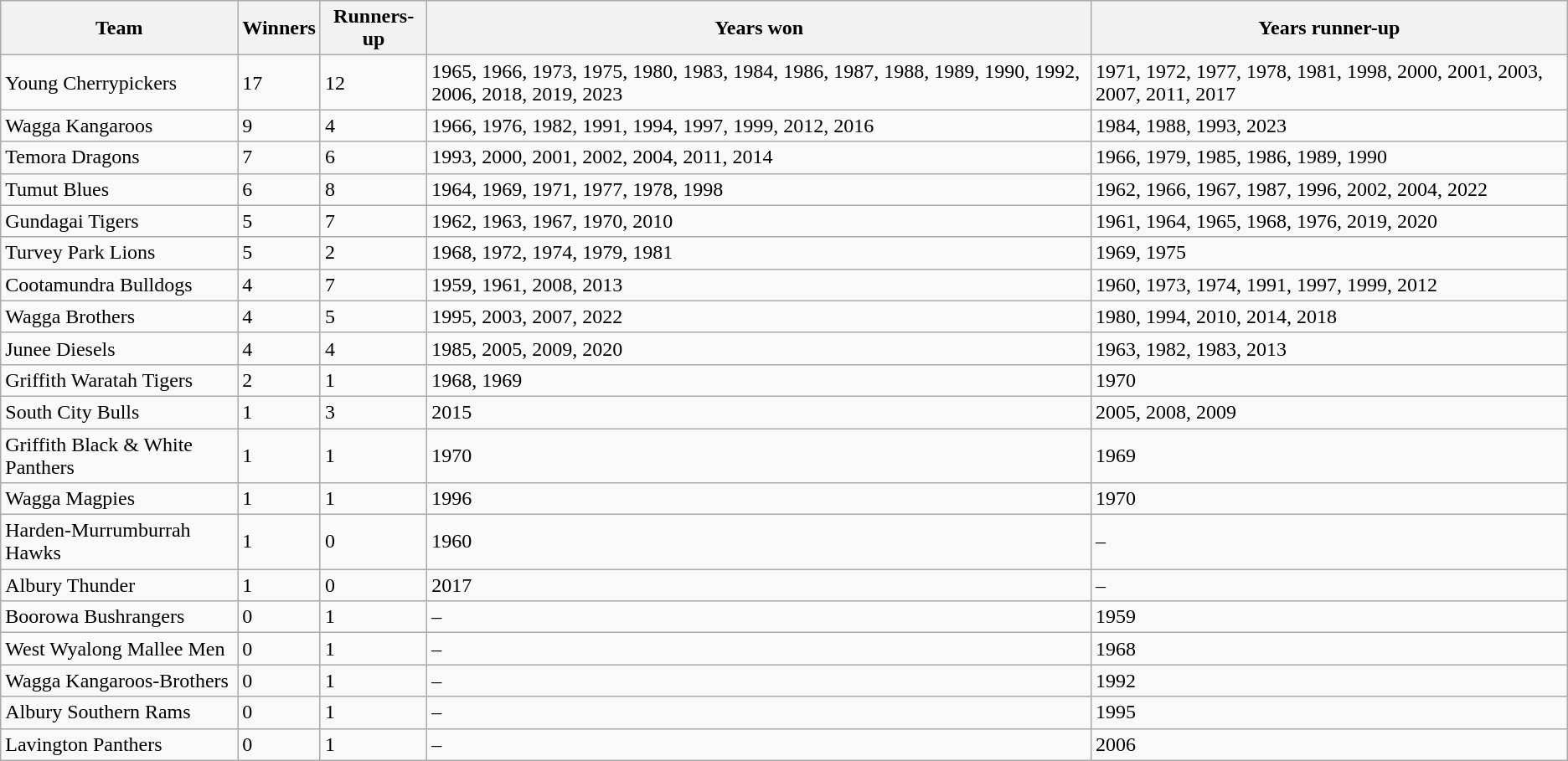<table class="wikitable sortable mw-collapsible mw-collapsed">
<tr>
<th>Team</th>
<th>Winners</th>
<th>Runners-up</th>
<th>Years won</th>
<th>Years runner-up</th>
</tr>
<tr>
<td> Young Cherrypickers</td>
<td>17</td>
<td>12</td>
<td>1965, 1966, 1973, 1975, 1980, 1983, 1984, 1986, 1987, 1988, 1989, 1990, 1992, 2006, 2018, 2019, 2023</td>
<td>1971, 1972, 1977, 1978, 1981, 1998, 2000, 2001, 2003, 2007, 2011, 2017</td>
</tr>
<tr>
<td> Wagga Kangaroos</td>
<td>9</td>
<td>4</td>
<td>1966, 1976, 1982, 1991, 1994, 1997, 1999, 2012, 2016</td>
<td>1984, 1988, 1993, 2023</td>
</tr>
<tr>
<td> Temora Dragons</td>
<td>7</td>
<td>6</td>
<td>1993, 2000, 2001, 2002, 2004, 2011, 2014</td>
<td>1966, 1979, 1985, 1986, 1989, 1990</td>
</tr>
<tr>
<td> Tumut Blues</td>
<td>6</td>
<td>8</td>
<td>1964, 1969, 1971, 1977, 1978, 1998</td>
<td>1962, 1966, 1967, 1987, 1996, 2002, 2004, 2022</td>
</tr>
<tr>
<td> Gundagai Tigers</td>
<td>5</td>
<td>7</td>
<td>1962, 1963, 1967, 1970, 2010</td>
<td>1961, 1964, 1965, 1968, 1976, 2019, 2020</td>
</tr>
<tr>
<td> Turvey Park Lions</td>
<td>5</td>
<td>2</td>
<td>1968, 1972, 1974, 1979, 1981</td>
<td>1969, 1975</td>
</tr>
<tr>
<td> Cootamundra Bulldogs</td>
<td>4</td>
<td>7</td>
<td>1959, 1961, 2008, 2013</td>
<td>1960, 1973, 1974, 1991, 1997, 1999, 2012</td>
</tr>
<tr>
<td> Wagga Brothers</td>
<td>4</td>
<td>5</td>
<td>1995, 2003, 2007, 2022</td>
<td>1980, 1994, 2010, 2014, 2018</td>
</tr>
<tr>
<td> Junee Diesels</td>
<td>4</td>
<td>4</td>
<td>1985, 2005, 2009, 2020</td>
<td>1963, 1982, 1983, 2013</td>
</tr>
<tr>
<td> Griffith Waratah Tigers</td>
<td>2</td>
<td>1</td>
<td>1968, 1969</td>
<td>1970</td>
</tr>
<tr>
<td> South City Bulls</td>
<td>1</td>
<td>3</td>
<td>2015</td>
<td>2005, 2008, 2009</td>
</tr>
<tr>
<td> Griffith Black & White Panthers</td>
<td>1</td>
<td>1</td>
<td>1970</td>
<td>1969</td>
</tr>
<tr>
<td> Wagga Magpies</td>
<td>1</td>
<td>1</td>
<td>1996</td>
<td>1970</td>
</tr>
<tr>
<td> Harden-Murrumburrah Hawks</td>
<td>1</td>
<td>0</td>
<td>1960</td>
<td>–</td>
</tr>
<tr>
<td> Albury Thunder</td>
<td>1</td>
<td>0</td>
<td>2017</td>
<td>–</td>
</tr>
<tr>
<td> Boorowa Bushrangers</td>
<td>0</td>
<td>1</td>
<td>–</td>
<td>1959</td>
</tr>
<tr>
<td> West Wyalong Mallee Men</td>
<td>0</td>
<td>1</td>
<td>–</td>
<td>1968</td>
</tr>
<tr>
<td> Wagga Kangaroos-Brothers</td>
<td>0</td>
<td>1</td>
<td>–</td>
<td>1992</td>
</tr>
<tr>
<td> Albury Southern Rams</td>
<td>0</td>
<td>1</td>
<td>–</td>
<td>1995</td>
</tr>
<tr>
<td> Lavington Panthers</td>
<td>0</td>
<td>1</td>
<td>–</td>
<td>2006</td>
</tr>
</table>
